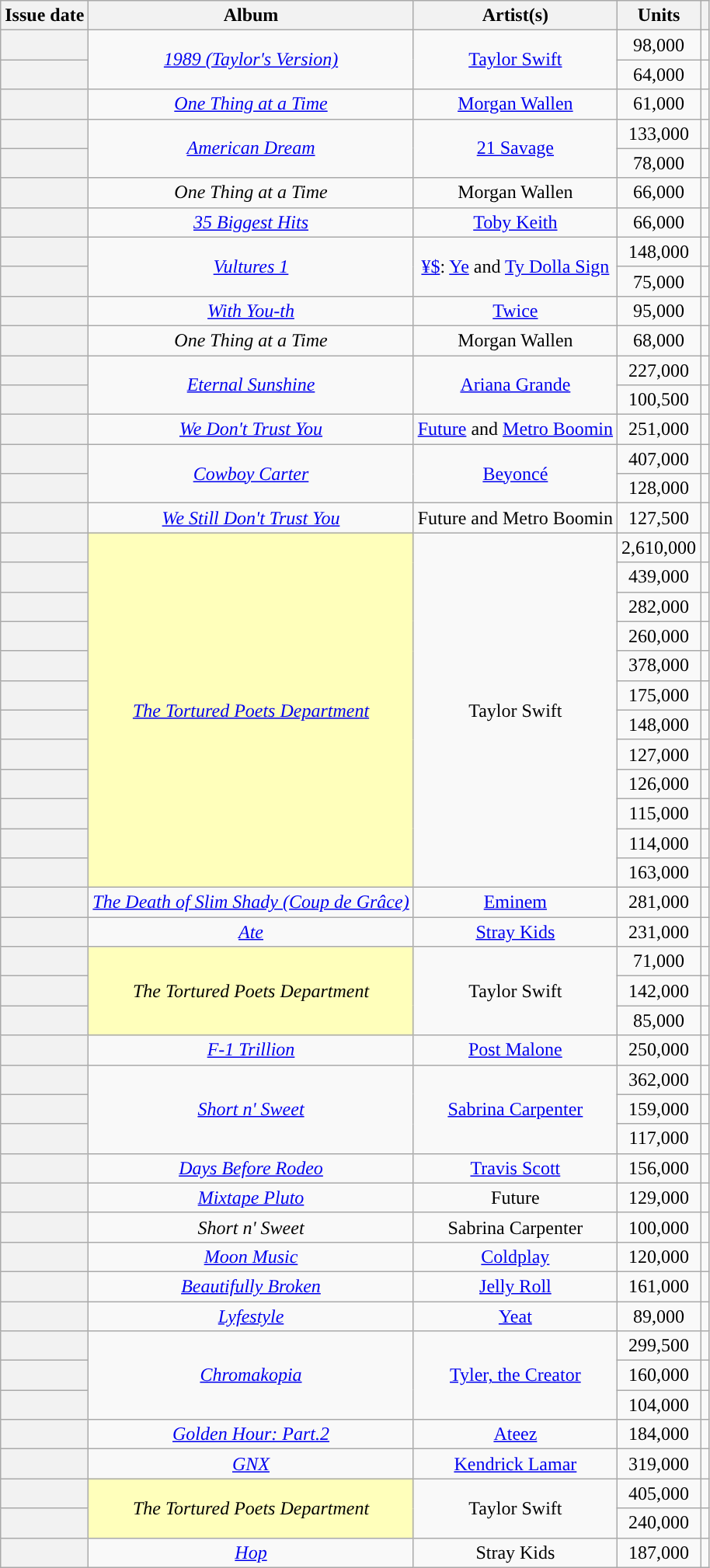<table class="wikitable sortable plainrowheaders" style="text-align: center">
<tr>
<th scope="col">Issue date</th>
<th scope="col">Album</th>
<th scope="col">Artist(s)</th>
<th scope="col">Units</th>
<th scope="col" class="unsortable"></th>
</tr>
<tr>
<th scope="row"></th>
<td rowspan="2"><em><a href='#'>1989 (Taylor's Version)</a></em></td>
<td rowspan="2"><a href='#'>Taylor Swift</a></td>
<td>98,000</td>
<td></td>
</tr>
<tr>
<th scope="row"></th>
<td>64,000</td>
<td></td>
</tr>
<tr>
<th scope="row"></th>
<td><em><a href='#'>One Thing at a Time</a></em></td>
<td><a href='#'>Morgan Wallen</a></td>
<td>61,000</td>
<td></td>
</tr>
<tr>
<th scope="row"></th>
<td rowspan="2"><em><a href='#'>American Dream</a></em></td>
<td rowspan="2"><a href='#'>21 Savage</a></td>
<td>133,000</td>
<td></td>
</tr>
<tr>
<th scope="row"></th>
<td>78,000</td>
<td></td>
</tr>
<tr>
<th scope="row"></th>
<td><em>One Thing at a Time</em></td>
<td>Morgan Wallen</td>
<td>66,000</td>
<td></td>
</tr>
<tr>
<th scope="row"></th>
<td><em><a href='#'>35 Biggest Hits</a></em></td>
<td><a href='#'>Toby Keith</a></td>
<td>66,000</td>
<td></td>
</tr>
<tr>
<th scope="row"></th>
<td rowspan="2"><em><a href='#'>Vultures 1</a></em></td>
<td rowspan="2"><a href='#'>¥$</a>: <a href='#'>Ye</a> and <a href='#'>Ty Dolla Sign</a></td>
<td>148,000</td>
<td></td>
</tr>
<tr>
<th scope="row"></th>
<td>75,000</td>
<td></td>
</tr>
<tr>
<th scope="row"></th>
<td><em><a href='#'>With You-th</a></em></td>
<td><a href='#'>Twice</a></td>
<td>95,000</td>
<td></td>
</tr>
<tr>
<th scope="row"></th>
<td><em>One Thing at a Time</em></td>
<td>Morgan Wallen</td>
<td>68,000</td>
<td></td>
</tr>
<tr>
<th scope="row"></th>
<td rowspan="2"><em><a href='#'>Eternal Sunshine</a></em></td>
<td rowspan="2"><a href='#'>Ariana Grande</a></td>
<td>227,000</td>
<td></td>
</tr>
<tr>
<th scope="row"></th>
<td>100,500</td>
<td></td>
</tr>
<tr>
<th scope="row"></th>
<td><em><a href='#'>We Don't Trust You</a></em></td>
<td><a href='#'>Future</a> and <a href='#'>Metro Boomin</a></td>
<td>251,000</td>
<td></td>
</tr>
<tr>
<th scope="row"></th>
<td rowspan="2"><em><a href='#'>Cowboy Carter</a></em></td>
<td rowspan="2"><a href='#'>Beyoncé</a></td>
<td>407,000</td>
<td></td>
</tr>
<tr>
<th scope="row"></th>
<td>128,000</td>
<td></td>
</tr>
<tr>
<th scope="row"></th>
<td><em><a href='#'>We Still Don't Trust You</a></em></td>
<td>Future and Metro Boomin</td>
<td>127,500</td>
<td></td>
</tr>
<tr>
<th scope="row"></th>
<td rowspan="12" style="background-color:#FFFFBB"><em><a href='#'>The Tortured Poets Department</a></em> </td>
<td rowspan="12">Taylor Swift</td>
<td>2,610,000</td>
<td></td>
</tr>
<tr>
<th scope="row"></th>
<td>439,000</td>
<td></td>
</tr>
<tr>
<th scope="row"></th>
<td>282,000</td>
<td></td>
</tr>
<tr>
<th scope="row"></th>
<td>260,000</td>
<td></td>
</tr>
<tr>
<th scope="row"></th>
<td>378,000</td>
<td></td>
</tr>
<tr>
<th scope="row"></th>
<td>175,000</td>
<td></td>
</tr>
<tr>
<th scope="row"></th>
<td>148,000</td>
<td></td>
</tr>
<tr>
<th scope="row"></th>
<td>127,000</td>
<td></td>
</tr>
<tr>
<th scope="row"></th>
<td>126,000</td>
<td></td>
</tr>
<tr>
<th scope="row"></th>
<td>115,000</td>
<td></td>
</tr>
<tr>
<th scope="row"></th>
<td>114,000</td>
<td></td>
</tr>
<tr>
<th scope="row"></th>
<td>163,000</td>
<td></td>
</tr>
<tr>
<th scope="row"></th>
<td><em><a href='#'>The Death of Slim Shady (Coup de Grâce)</a></em></td>
<td><a href='#'>Eminem</a></td>
<td>281,000</td>
<td></td>
</tr>
<tr>
<th scope="row"></th>
<td><em><a href='#'>Ate</a></em></td>
<td><a href='#'>Stray Kids</a></td>
<td>231,000</td>
<td></td>
</tr>
<tr>
<th scope="row"></th>
<td rowspan="3" style="background-color:#FFFFBB"><em>The Tortured Poets Department</em> </td>
<td rowspan="3">Taylor Swift</td>
<td>71,000</td>
<td></td>
</tr>
<tr>
<th scope="row"></th>
<td>142,000</td>
<td></td>
</tr>
<tr>
<th scope="row"></th>
<td>85,000</td>
<td></td>
</tr>
<tr>
<th scope="row"></th>
<td><em><a href='#'>F-1 Trillion</a></em></td>
<td><a href='#'>Post Malone</a></td>
<td>250,000</td>
<td></td>
</tr>
<tr>
<th scope="row"></th>
<td rowspan="3"><em><a href='#'>Short n' Sweet</a></em></td>
<td rowspan="3"><a href='#'>Sabrina Carpenter</a></td>
<td>362,000</td>
<td></td>
</tr>
<tr>
<th scope="row"></th>
<td>159,000</td>
<td></td>
</tr>
<tr>
<th scope="row"></th>
<td>117,000</td>
<td></td>
</tr>
<tr>
<th scope="row"></th>
<td><em><a href='#'>Days Before Rodeo</a></em></td>
<td><a href='#'>Travis Scott</a></td>
<td>156,000</td>
<td></td>
</tr>
<tr>
<th scope="row"></th>
<td><em><a href='#'>Mixtape Pluto</a></em></td>
<td>Future</td>
<td>129,000</td>
<td></td>
</tr>
<tr>
<th scope="row"></th>
<td><em>Short n' Sweet</em></td>
<td>Sabrina Carpenter</td>
<td>100,000</td>
<td></td>
</tr>
<tr>
<th scope="row"></th>
<td><em><a href='#'>Moon Music</a></em></td>
<td><a href='#'>Coldplay</a></td>
<td>120,000</td>
<td></td>
</tr>
<tr>
<th scope="row"></th>
<td><em><a href='#'>Beautifully Broken</a></em></td>
<td><a href='#'>Jelly Roll</a></td>
<td>161,000</td>
<td></td>
</tr>
<tr>
<th scope="row"></th>
<td><em><a href='#'>Lyfestyle</a></em></td>
<td><a href='#'>Yeat</a></td>
<td>89,000</td>
<td></td>
</tr>
<tr>
<th scope="row"></th>
<td rowspan="3"><em><a href='#'>Chromakopia</a></em></td>
<td rowspan="3"><a href='#'>Tyler, the Creator</a></td>
<td>299,500</td>
<td></td>
</tr>
<tr>
<th scope="row"></th>
<td>160,000</td>
<td></td>
</tr>
<tr>
<th scope="row"></th>
<td>104,000</td>
<td></td>
</tr>
<tr>
<th scope="row"></th>
<td><em><a href='#'>Golden Hour: Part.2</a></em></td>
<td><a href='#'>Ateez</a></td>
<td>184,000</td>
<td></td>
</tr>
<tr>
<th scope="row"></th>
<td><em><a href='#'>GNX</a></em></td>
<td><a href='#'>Kendrick Lamar</a></td>
<td>319,000</td>
<td></td>
</tr>
<tr>
<th scope="row"></th>
<td rowspan="2" style="background-color:#FFFFBB"><em>The Tortured Poets Department</em> </td>
<td rowspan="2">Taylor Swift</td>
<td>405,000</td>
<td></td>
</tr>
<tr>
<th scope="row"></th>
<td>240,000</td>
<td></td>
</tr>
<tr>
<th scope="row"></th>
<td><em><a href='#'>Hop</a></em></td>
<td>Stray Kids</td>
<td>187,000</td>
<td></td>
</tr>
</table>
